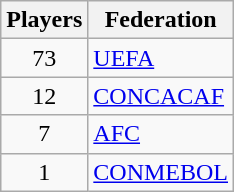<table class="wikitable">
<tr>
<th>Players</th>
<th>Federation</th>
</tr>
<tr>
<td align="center">73</td>
<td><a href='#'>UEFA</a></td>
</tr>
<tr>
<td align="center">12</td>
<td><a href='#'>CONCACAF</a></td>
</tr>
<tr>
<td align="center">7</td>
<td><a href='#'>AFC</a></td>
</tr>
<tr>
<td align="center">1</td>
<td><a href='#'>CONMEBOL</a></td>
</tr>
</table>
